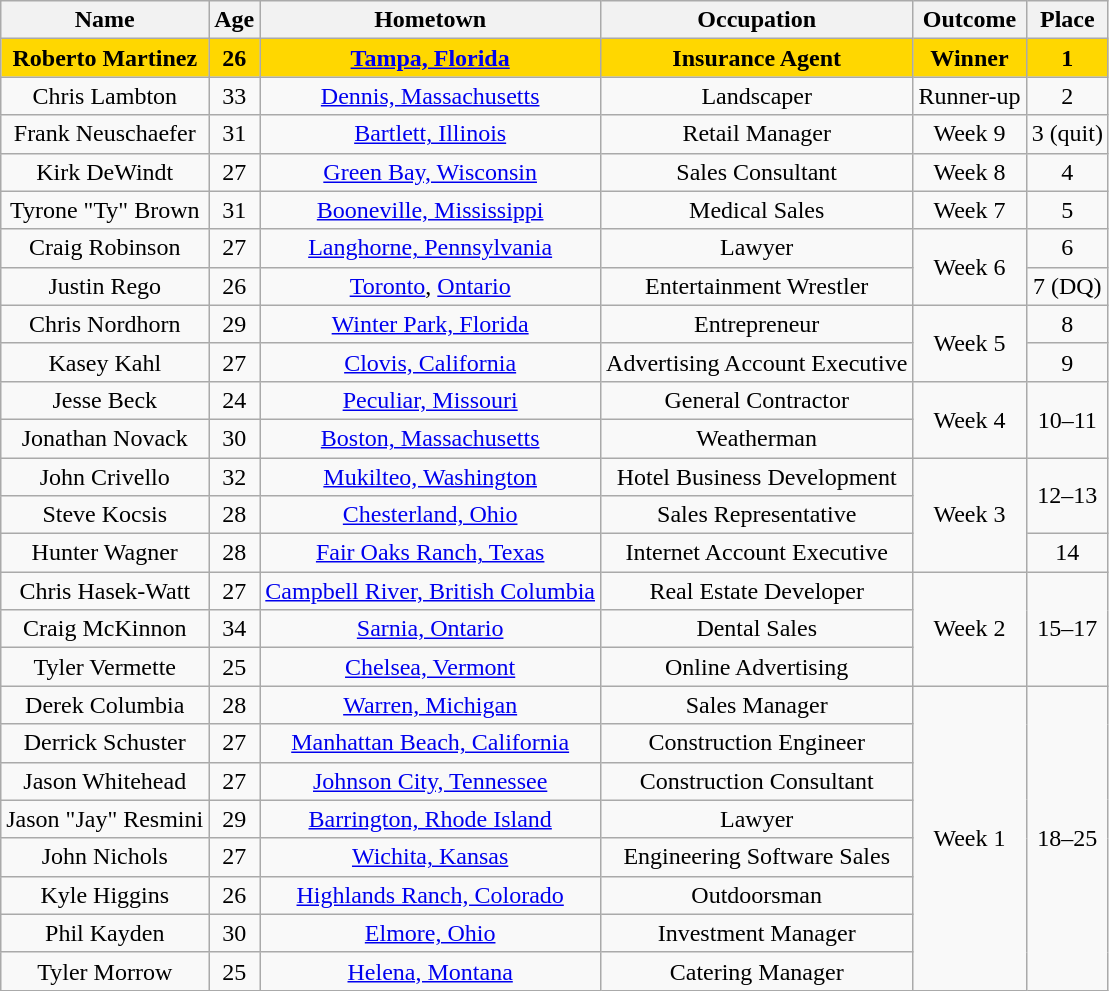<table class="wikitable sortable" style="text-align:center;">
<tr>
<th>Name</th>
<th>Age</th>
<th>Hometown</th>
<th>Occupation</th>
<th>Outcome</th>
<th>Place</th>
</tr>
<tr bgcolor="gold">
<td><strong>Roberto Martinez</strong></td>
<td><strong>26</strong></td>
<td><strong><a href='#'>Tampa, Florida</a></strong></td>
<td><strong>Insurance Agent</strong></td>
<td><strong>Winner</strong></td>
<td><strong>1</strong></td>
</tr>
<tr>
<td>Chris Lambton</td>
<td>33</td>
<td><a href='#'>Dennis, Massachusetts</a></td>
<td>Landscaper</td>
<td data-sort-value="Wh">Runner-up</td>
<td>2</td>
</tr>
<tr>
<td>Frank Neuschaefer</td>
<td>31</td>
<td><a href='#'>Bartlett, Illinois</a> </td>
<td>Retail Manager</td>
<td>Week 9</td>
<td>3 (quit)</td>
</tr>
<tr>
<td>Kirk DeWindt</td>
<td>27</td>
<td><a href='#'>Green Bay, Wisconsin</a></td>
<td>Sales Consultant</td>
<td>Week 8</td>
<td>4</td>
</tr>
<tr>
<td>Tyrone "Ty" Brown</td>
<td>31</td>
<td><a href='#'>Booneville, Mississippi</a></td>
<td>Medical Sales</td>
<td>Week 7</td>
<td>5</td>
</tr>
<tr>
<td>Craig Robinson</td>
<td>27</td>
<td><a href='#'>Langhorne, Pennsylvania</a></td>
<td>Lawyer</td>
<td rowspan="2">Week 6</td>
<td>6</td>
</tr>
<tr>
<td>Justin Rego</td>
<td>26</td>
<td><a href='#'>Toronto</a>, <a href='#'>Ontario</a></td>
<td>Entertainment Wrestler</td>
<td>7 (DQ)</td>
</tr>
<tr>
<td>Chris Nordhorn</td>
<td>29</td>
<td><a href='#'>Winter Park, Florida</a></td>
<td>Entrepreneur</td>
<td rowspan="2">Week 5</td>
<td>8</td>
</tr>
<tr>
<td>Kasey Kahl</td>
<td>27</td>
<td><a href='#'>Clovis, California</a></td>
<td>Advertising Account Executive</td>
<td>9</td>
</tr>
<tr>
<td>Jesse Beck</td>
<td>24</td>
<td><a href='#'>Peculiar, Missouri</a></td>
<td>General Contractor</td>
<td rowspan="2">Week 4</td>
<td rowspan="2">10–11</td>
</tr>
<tr>
<td>Jonathan Novack</td>
<td>30</td>
<td><a href='#'>Boston, Massachusetts</a></td>
<td>Weatherman</td>
</tr>
<tr>
<td>John Crivello</td>
<td>32</td>
<td><a href='#'>Mukilteo, Washington</a></td>
<td>Hotel Business Development</td>
<td rowspan="3">Week 3</td>
<td rowspan="2">12–13</td>
</tr>
<tr>
<td>Steve Kocsis</td>
<td>28</td>
<td><a href='#'>Chesterland, Ohio</a></td>
<td>Sales Representative</td>
</tr>
<tr>
<td>Hunter Wagner</td>
<td>28</td>
<td><a href='#'>Fair Oaks Ranch, Texas</a></td>
<td>Internet Account Executive</td>
<td>14</td>
</tr>
<tr>
<td>Chris Hasek-Watt</td>
<td>27</td>
<td><a href='#'>Campbell River, British Columbia</a></td>
<td>Real Estate Developer</td>
<td rowspan="3">Week 2</td>
<td rowspan="3">15–17</td>
</tr>
<tr>
<td>Craig McKinnon</td>
<td>34</td>
<td><a href='#'>Sarnia, Ontario</a></td>
<td>Dental Sales</td>
</tr>
<tr>
<td>Tyler Vermette</td>
<td>25</td>
<td><a href='#'>Chelsea, Vermont</a></td>
<td>Online Advertising</td>
</tr>
<tr>
<td>Derek Columbia</td>
<td>28</td>
<td><a href='#'>Warren, Michigan</a></td>
<td>Sales Manager</td>
<td rowspan="8">Week 1</td>
<td rowspan="8">18–25</td>
</tr>
<tr>
<td>Derrick Schuster</td>
<td>27</td>
<td><a href='#'>Manhattan Beach, California</a></td>
<td>Construction Engineer</td>
</tr>
<tr>
<td>Jason Whitehead</td>
<td>27</td>
<td><a href='#'>Johnson City, Tennessee</a></td>
<td>Construction Consultant</td>
</tr>
<tr>
<td>Jason "Jay" Resmini</td>
<td>29</td>
<td><a href='#'>Barrington, Rhode Island</a></td>
<td>Lawyer</td>
</tr>
<tr>
<td>John Nichols</td>
<td>27</td>
<td><a href='#'>Wichita, Kansas</a></td>
<td>Engineering Software Sales</td>
</tr>
<tr>
<td>Kyle Higgins</td>
<td>26</td>
<td><a href='#'>Highlands Ranch, Colorado</a></td>
<td>Outdoorsman</td>
</tr>
<tr>
<td>Phil Kayden</td>
<td>30</td>
<td><a href='#'>Elmore, Ohio</a></td>
<td>Investment Manager</td>
</tr>
<tr>
<td>Tyler Morrow</td>
<td>25</td>
<td><a href='#'>Helena, Montana</a></td>
<td>Catering Manager</td>
</tr>
</table>
